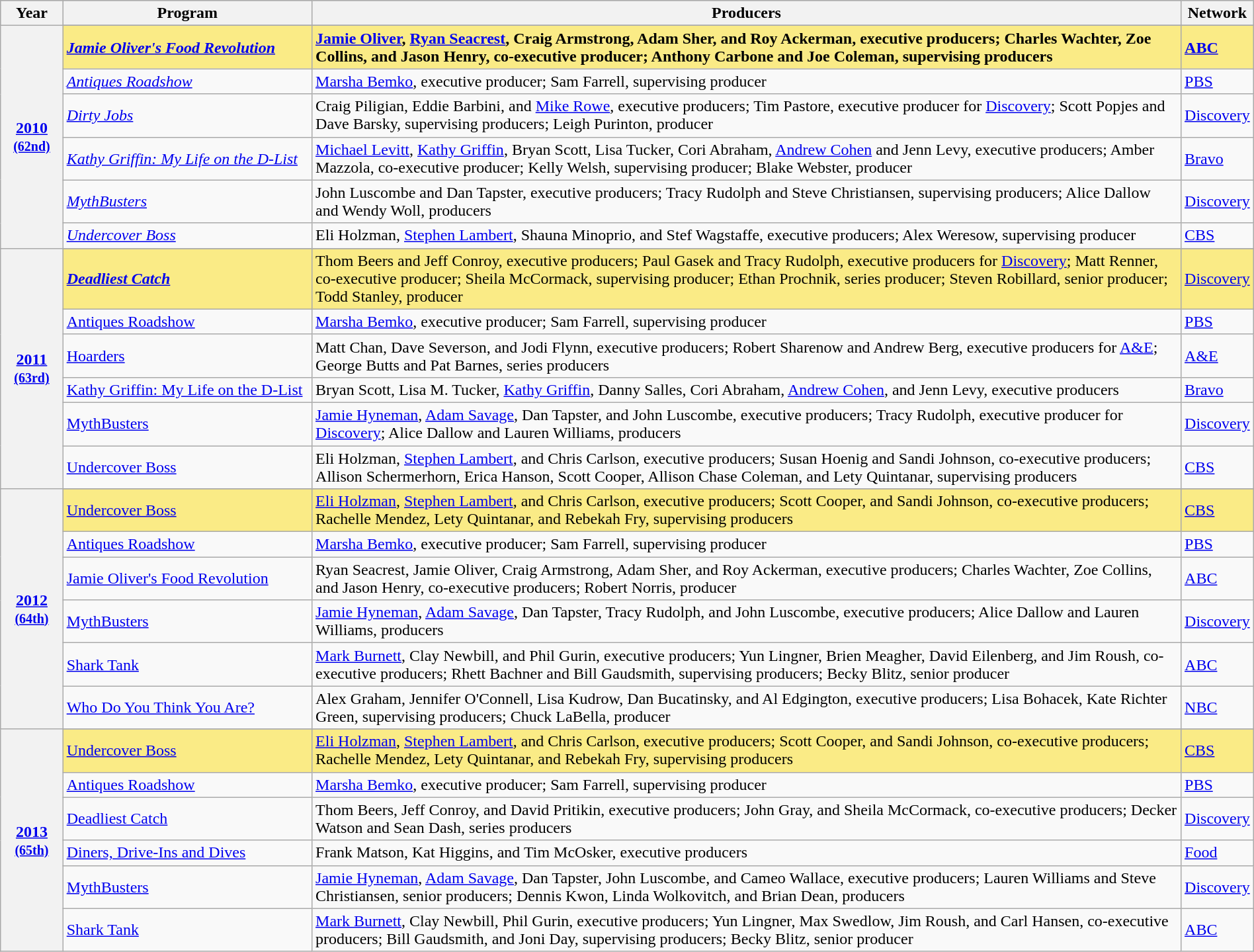<table class="wikitable" style="width:100%">
<tr bgcolor="#bebebe">
<th width="5%">Year</th>
<th width="20%">Program</th>
<th width="70%">Producers</th>
<th width="5%">Network</th>
</tr>
<tr>
<th rowspan="7" style="text-align:center"><a href='#'>2010</a><br><small><a href='#'>(62nd)</a></small></th>
</tr>
<tr style="background:#FAEB86">
<td><strong><em><a href='#'>Jamie Oliver's Food Revolution</a></em></strong></td>
<td><strong><a href='#'>Jamie Oliver</a>, <a href='#'>Ryan Seacrest</a>, Craig Armstrong, Adam Sher, and Roy Ackerman, executive producers; Charles Wachter, Zoe Collins, and Jason Henry, co-executive producer; Anthony Carbone and Joe Coleman, supervising producers</strong></td>
<td><a href='#'><strong>ABC</strong></a></td>
</tr>
<tr>
<td><em><a href='#'>Antiques Roadshow</a></em></td>
<td><a href='#'>Marsha Bemko</a>, executive producer; Sam Farrell, supervising producer</td>
<td><a href='#'>PBS</a></td>
</tr>
<tr>
<td><em><a href='#'>Dirty Jobs</a></em></td>
<td>Craig Piligian, Eddie Barbini, and <a href='#'>Mike Rowe</a>, executive producers; Tim Pastore, executive producer for <a href='#'>Discovery</a>; Scott Popjes and Dave Barsky, supervising producers; Leigh Purinton, producer</td>
<td><a href='#'>Discovery</a></td>
</tr>
<tr>
<td><em><a href='#'>Kathy Griffin: My Life on the D-List</a></em></td>
<td><a href='#'>Michael Levitt</a>, <a href='#'>Kathy Griffin</a>, Bryan Scott, Lisa Tucker, Cori Abraham, <a href='#'>Andrew Cohen</a> and Jenn Levy, executive producers; Amber Mazzola, co-executive producer; Kelly Welsh, supervising producer; Blake Webster, producer</td>
<td><a href='#'>Bravo</a></td>
</tr>
<tr>
<td><em><a href='#'>MythBusters</a></em></td>
<td>John Luscombe and Dan Tapster, executive producers; Tracy Rudolph and Steve Christiansen, supervising producers; Alice Dallow and Wendy Woll, producers</td>
<td><a href='#'>Discovery</a></td>
</tr>
<tr>
<td><em><a href='#'>Undercover Boss</a></em></td>
<td>Eli Holzman, <a href='#'>Stephen Lambert</a>, Shauna Minoprio, and Stef Wagstaffe, executive producers; Alex Weresow, supervising producer</td>
<td><a href='#'>CBS</a></td>
</tr>
<tr>
<th rowspan="7" style="text-align:center"><a href='#'>2011</a><br><small><a href='#'>(63rd)</a></small></th>
</tr>
<tr style="background:#FAEB86">
<td><strong><em><a href='#'>Deadliest Catch</a><strong> <em></td>
<td></strong>Thom Beers and Jeff Conroy, executive producers; Paul Gasek and Tracy Rudolph, executive producers for <a href='#'>Discovery</a>; Matt Renner, co-executive producer; Sheila McCormack, supervising producer; Ethan Prochnik, series producer; Steven Robillard, senior producer; Todd Stanley, producer<strong></td>
<td><a href='#'></strong>Discovery<strong></a></td>
</tr>
<tr>
<td></em><a href='#'>Antiques Roadshow</a><em></td>
<td><a href='#'>Marsha Bemko</a>, executive producer; Sam Farrell, supervising producer</td>
<td><a href='#'>PBS</a></td>
</tr>
<tr>
<td></em><a href='#'>Hoarders</a><em></td>
<td>Matt Chan, Dave Severson, and Jodi Flynn, executive producers; Robert Sharenow and Andrew Berg, executive producers for <a href='#'>A&E</a>; George Butts and Pat Barnes, series producers</td>
<td><a href='#'>A&E</a></td>
</tr>
<tr>
<td></em><a href='#'>Kathy Griffin: My Life on the D-List</a><em></td>
<td>Bryan Scott, Lisa M. Tucker, <a href='#'>Kathy Griffin</a>, Danny Salles, Cori Abraham, <a href='#'>Andrew Cohen</a>, and Jenn Levy, executive producers</td>
<td><a href='#'>Bravo</a></td>
</tr>
<tr>
<td></em><a href='#'>MythBusters</a><em></td>
<td><a href='#'>Jamie Hyneman</a>, <a href='#'>Adam Savage</a>, Dan Tapster, and John Luscombe, executive producers; Tracy Rudolph, executive producer for <a href='#'>Discovery</a>; Alice Dallow and Lauren Williams, producers</td>
<td><a href='#'>Discovery</a></td>
</tr>
<tr>
<td></em><a href='#'>Undercover Boss</a><em></td>
<td>Eli Holzman, <a href='#'>Stephen Lambert</a>, and Chris Carlson, executive producers; Susan Hoenig and Sandi Johnson, co-executive producers; Allison Schermerhorn, Erica Hanson, Scott Cooper, Allison Chase Coleman, and Lety Quintanar, supervising producers</td>
<td><a href='#'>CBS</a></td>
</tr>
<tr>
<th rowspan="7" style="text-align:center"><a href='#'>2012</a><br><small><a href='#'>(64th)</a></small></th>
</tr>
<tr style="background:#FAEB86">
<td></em><a href='#'></strong>Undercover Boss<strong></a><em></td>
<td></strong><a href='#'>Eli Holzman</a>, <a href='#'>Stephen Lambert</a>, and Chris Carlson, executive producers; Scott Cooper, and Sandi Johnson, co-executive producers; Rachelle Mendez, Lety Quintanar, and Rebekah Fry, supervising producers<strong></td>
<td></strong><a href='#'>CBS</a><strong></td>
</tr>
<tr>
<td></em><a href='#'>Antiques Roadshow</a><em></td>
<td><a href='#'>Marsha Bemko</a>, executive producer; Sam Farrell, supervising producer</td>
<td><a href='#'>PBS</a></td>
</tr>
<tr>
<td></em><a href='#'>Jamie Oliver's Food Revolution</a><em></td>
<td>Ryan Seacrest, Jamie Oliver, Craig Armstrong, Adam Sher, and Roy Ackerman, executive producers; Charles Wachter, Zoe Collins, and Jason Henry, co-executive producers; Robert Norris, producer</td>
<td><a href='#'>ABC</a></td>
</tr>
<tr>
<td></em><a href='#'>MythBusters</a><em></td>
<td><a href='#'>Jamie Hyneman</a>, <a href='#'>Adam Savage</a>, Dan Tapster, Tracy Rudolph, and John Luscombe, executive producers; Alice Dallow and Lauren Williams, producers</td>
<td><a href='#'>Discovery</a></td>
</tr>
<tr>
<td></em><a href='#'>Shark Tank</a><em></td>
<td><a href='#'>Mark Burnett</a>, Clay Newbill, and Phil Gurin, executive producers; Yun Lingner, Brien Meagher, David Eilenberg, and Jim Roush, co-executive producers; Rhett Bachner and Bill Gaudsmith, supervising producers; Becky Blitz, senior producer</td>
<td><a href='#'>ABC</a></td>
</tr>
<tr>
<td></em><a href='#'>Who Do You Think You Are?</a><em></td>
<td>Alex Graham, Jennifer O'Connell, Lisa Kudrow, Dan Bucatinsky, and Al Edgington, executive producers; Lisa Bohacek, Kate Richter Green, supervising producers; Chuck LaBella, producer</td>
<td><a href='#'>NBC</a></td>
</tr>
<tr>
<th rowspan="7" style="text-align:center"><a href='#'>2013</a><br><small><a href='#'>(65th)</a></small></th>
</tr>
<tr style="background:#FAEB86">
<td></em><a href='#'></strong>Undercover Boss<strong></a><em></td>
<td></strong><a href='#'>Eli Holzman</a>, <a href='#'>Stephen Lambert</a>, and Chris Carlson, executive producers; Scott Cooper, and Sandi Johnson, co-executive producers; Rachelle Mendez, Lety Quintanar, and Rebekah Fry, supervising producers<strong></td>
<td></strong><a href='#'>CBS</a><strong></td>
</tr>
<tr>
<td></em><a href='#'>Antiques Roadshow</a><em></td>
<td><a href='#'>Marsha Bemko</a>, executive producer; Sam Farrell, supervising producer</td>
<td><a href='#'>PBS</a></td>
</tr>
<tr>
<td></em><a href='#'>Deadliest Catch</a><em></td>
<td>Thom Beers, Jeff Conroy, and David Pritikin, executive producers; John Gray, and Sheila McCormack, co-executive producers; Decker Watson and Sean Dash, series producers</td>
<td><a href='#'>Discovery</a></td>
</tr>
<tr>
<td></em><a href='#'>Diners, Drive-Ins and Dives</a><em></td>
<td>Frank Matson, Kat Higgins, and Tim McOsker, executive producers</td>
<td><a href='#'>Food</a></td>
</tr>
<tr>
<td></em><a href='#'>MythBusters</a><em></td>
<td><a href='#'>Jamie Hyneman</a>, <a href='#'>Adam Savage</a>, Dan Tapster, John Luscombe, and Cameo Wallace, executive producers; Lauren Williams and Steve Christiansen, senior producers; Dennis Kwon, Linda Wolkovitch, and Brian Dean, producers</td>
<td><a href='#'>Discovery</a></td>
</tr>
<tr>
<td></em><a href='#'>Shark Tank</a><em></td>
<td><a href='#'>Mark Burnett</a>, Clay Newbill, Phil Gurin, executive producers; Yun Lingner, Max Swedlow, Jim Roush, and Carl Hansen, co-executive producers; Bill Gaudsmith, and Joni Day, supervising producers; Becky Blitz, senior producer</td>
<td><a href='#'>ABC</a></td>
</tr>
</table>
